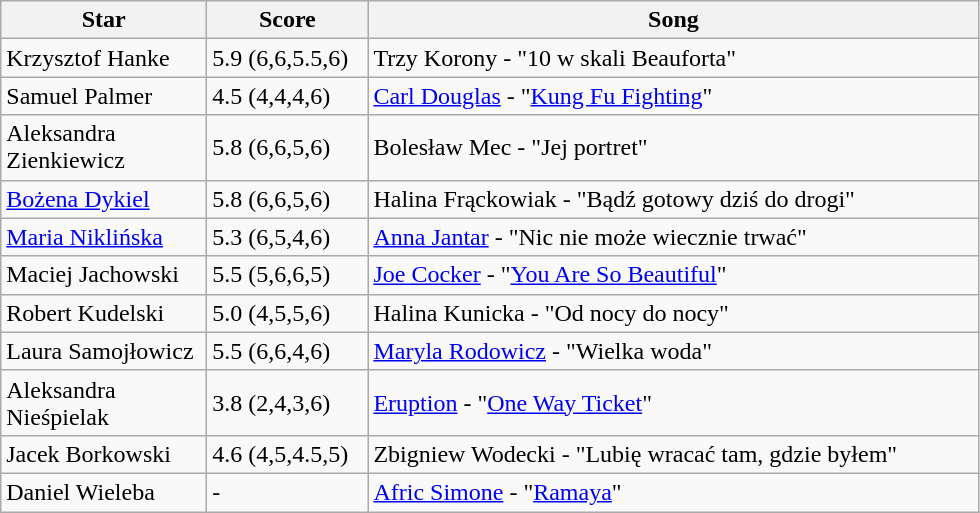<table class="wikitable">
<tr>
<th style="width:130px;">Star</th>
<th style="width:100px;">Score</th>
<th style="width:400px;">Song</th>
</tr>
<tr>
<td>Krzysztof Hanke</td>
<td>5.9 (6,6,5.5,6)</td>
<td>Trzy Korony - "10 w skali Beauforta"</td>
</tr>
<tr>
<td>Samuel Palmer</td>
<td>4.5 (4,4,4,6)</td>
<td><a href='#'>Carl Douglas</a> - "<a href='#'>Kung Fu Fighting</a>"</td>
</tr>
<tr>
<td>Aleksandra Zienkiewicz</td>
<td>5.8 (6,6,5,6)</td>
<td>Bolesław Mec - "Jej portret"</td>
</tr>
<tr>
<td><a href='#'>Bożena Dykiel</a></td>
<td>5.8 (6,6,5,6)</td>
<td>Halina Frąckowiak - "Bądź gotowy dziś do drogi"</td>
</tr>
<tr>
<td><a href='#'>Maria Niklińska</a></td>
<td>5.3 (6,5,4,6)</td>
<td><a href='#'>Anna Jantar</a> - "Nic nie może wiecznie trwać"</td>
</tr>
<tr>
<td>Maciej Jachowski</td>
<td>5.5 (5,6,6,5)</td>
<td><a href='#'>Joe Cocker</a> - "<a href='#'>You Are So Beautiful</a>"</td>
</tr>
<tr>
<td>Robert Kudelski</td>
<td>5.0 (4,5,5,6)</td>
<td>Halina Kunicka - "Od nocy do nocy"</td>
</tr>
<tr>
<td>Laura Samojłowicz</td>
<td>5.5 (6,6,4,6)</td>
<td><a href='#'>Maryla Rodowicz</a> - "Wielka woda"</td>
</tr>
<tr>
<td>Aleksandra Nieśpielak</td>
<td>3.8 (2,4,3,6)</td>
<td><a href='#'>Eruption</a> - "<a href='#'>One Way Ticket</a>"</td>
</tr>
<tr>
<td>Jacek Borkowski</td>
<td>4.6 (4,5,4.5,5)</td>
<td>Zbigniew Wodecki - "Lubię wracać tam, gdzie byłem"</td>
</tr>
<tr>
<td>Daniel Wieleba</td>
<td>-</td>
<td><a href='#'>Afric Simone</a> - "<a href='#'>Ramaya</a>"</td>
</tr>
</table>
